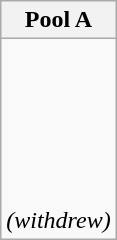<table class="wikitable">
<tr>
<th>Pool A</th>
</tr>
<tr>
<td><br> <br>
 <br>
 <br>
 <br>
 <br>
<em><s></s> (withdrew)</em></td>
</tr>
</table>
